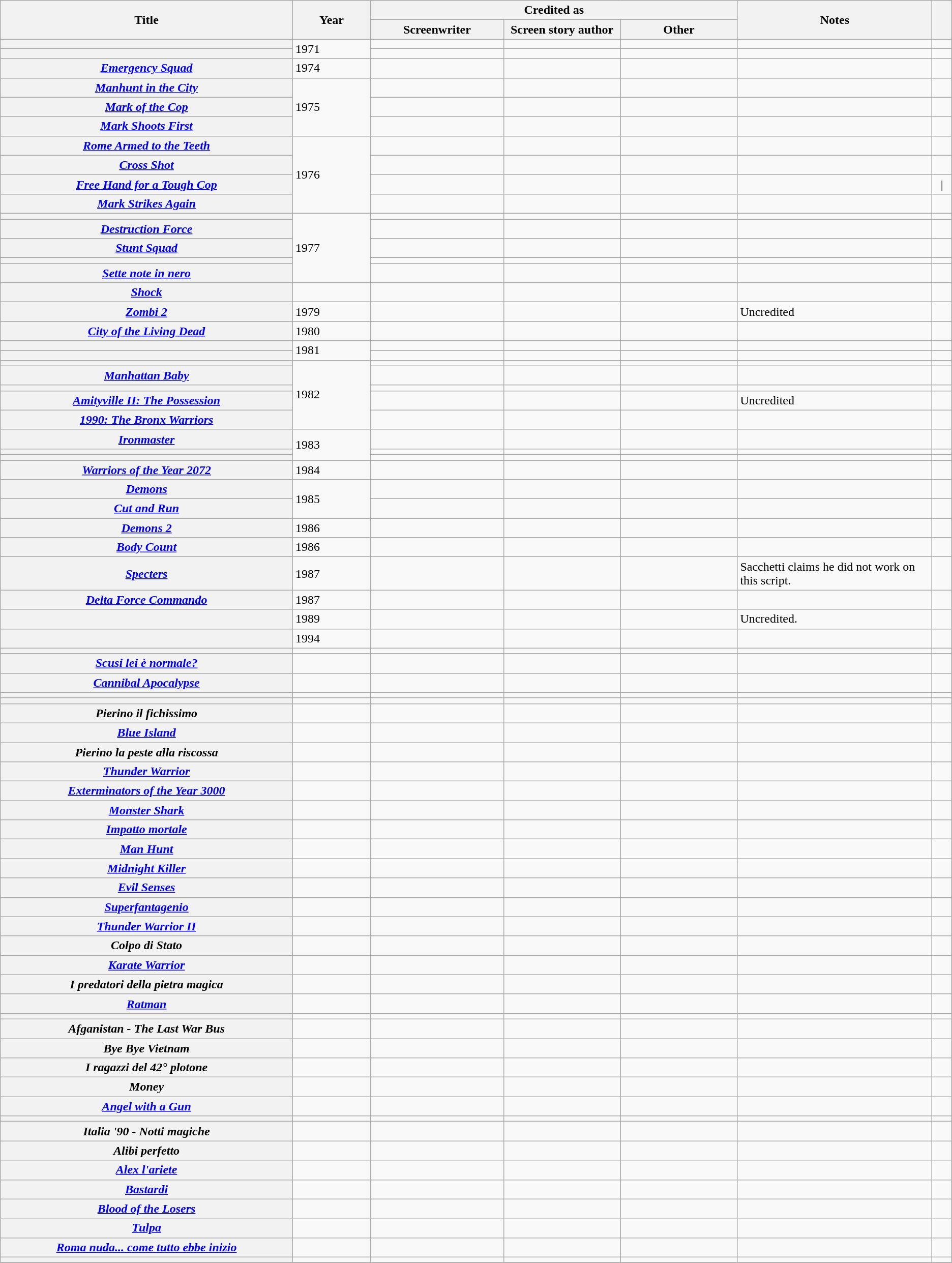<table class="wikitable sortable sticky-header-multi"">
<tr>
<th width="15%" rowspan="2" scope="col">Title</th>
<th width="4%" rowspan="2" scope="col">Year</th>
<th colspan="3" scope="col">Credited as</th>
<th width="10%" rowspan="2" scope="col" class="unsortable">Notes</th>
<th width="1%" rowspan="2" scope="col" class="unsortable"></th>
</tr>
<tr>
<th width=6%>Screenwriter</th>
<th width=6%>Screen story author</th>
<th width=6%>Other</th>
</tr>
<tr>
<th scope="row"></th>
<td rowspan="2">1971</td>
<td></td>
<td></td>
<td></td>
<td></td>
<td style="text-align:center;"></td>
</tr>
<tr>
<th scope="row"></th>
<td></td>
<td></td>
<td></td>
<td></td>
<td style="text-align:center;"></td>
</tr>
<tr>
<th scope="row"><em><a href='#'>Emergency Squad</a></em></th>
<td>1974</td>
<td></td>
<td></td>
<td></td>
<td></td>
<td style="text-align:center;"></td>
</tr>
<tr>
<th scope="row"><em><a href='#'>Manhunt in the City</a></em></th>
<td rowspan="3">1975</td>
<td></td>
<td></td>
<td></td>
<td></td>
<td style="text-align:center;"></td>
</tr>
<tr>
<th scope="row"><em><a href='#'>Mark of the Cop</a></em></th>
<td></td>
<td></td>
<td></td>
<td></td>
<td style="text-align:center;"></td>
</tr>
<tr>
<th scope="row"><em><a href='#'>Mark Shoots First</a></em></th>
<td></td>
<td></td>
<td></td>
<td></td>
<td style="text-align:center;"></td>
</tr>
<tr>
<th scope="row"><em><a href='#'>Rome Armed to the Teeth</a></em></th>
<td rowspan="4">1976</td>
<td></td>
<td></td>
<td></td>
<td></td>
<td style="text-align:center;"></td>
</tr>
<tr>
<th scope="row"><em><a href='#'>Cross Shot</a></em></th>
<td></td>
<td></td>
<td></td>
<td></td>
<td style="text-align:center;"></td>
</tr>
<tr>
<th scope="row"><em><a href='#'>Free Hand for a Tough Cop</a></em></th>
<td></td>
<td></td>
<td></td>
<td></td>
<td style="text-align:center;">|</td>
</tr>
<tr>
<th scope="row"><em><a href='#'>Mark Strikes Again</a></em></th>
<td></td>
<td></td>
<td></td>
<td></td>
<td style="text-align:center;"></td>
</tr>
<tr>
<th scope="row"></th>
<td rowspan="6">1977</td>
<td></td>
<td></td>
<td></td>
<td></td>
<td style="text-align:center;"></td>
</tr>
<tr>
<th scope="row"><em><a href='#'>Destruction Force</a></em></th>
<td></td>
<td></td>
<td></td>
<td></td>
<td style="text-align:center;"></td>
</tr>
<tr>
<th scope="row"><em><a href='#'>Stunt Squad</a></em></th>
<td></td>
<td></td>
<td></td>
<td></td>
<td style="text-align:center;"></td>
</tr>
<tr>
</tr>
<tr>
<th scope="row"></th>
<td></td>
<td></td>
<td></td>
<td></td>
<td style="text-align:center;"></td>
</tr>
<tr>
<th scope="row"><em><a href='#'>Sette note in nero</a></em></th>
<td></td>
<td></td>
<td></td>
<td></td>
<td style="text-align:center;"></td>
</tr>
<tr>
<th scope="row"><em><a href='#'>Shock</a></em></th>
<td></td>
<td></td>
<td></td>
<td></td>
<td style="text-align:center;"></td>
</tr>
<tr>
<th scope="row"><em><a href='#'>Zombi 2</a></em></th>
<td>1979</td>
<td></td>
<td></td>
<td></td>
<td>Uncredited</td>
<td style="text-align:center;"></td>
</tr>
<tr>
<th scope="row"><em><a href='#'>City of the Living Dead</a></em></th>
<td>1980</td>
<td></td>
<td></td>
<td></td>
<td></td>
<td style="text-align:center;"></td>
</tr>
<tr>
<th scope="row"></th>
<td rowspan="2">1981</td>
<td></td>
<td></td>
<td></td>
<td></td>
<td style="text-align:center;"></td>
</tr>
<tr>
<th scope="row"></th>
<td></td>
<td></td>
<td></td>
<td></td>
<td style="text-align:center;"></td>
</tr>
<tr>
<th scope="row"></th>
<td rowspan="5">1982</td>
<td></td>
<td></td>
<td></td>
<td></td>
<td style="text-align:center;"></td>
</tr>
<tr>
<th scope="row"><em><a href='#'>Manhattan Baby</a></em></th>
<td></td>
<td></td>
<td></td>
<td></td>
<td style="text-align:center;"></td>
</tr>
<tr>
<th scope="row"></th>
<td></td>
<td></td>
<td></td>
<td></td>
<td style="text-align:center;"></td>
</tr>
<tr>
<th scope="row"><em><a href='#'>Amityville II: The Possession</a></em></th>
<td></td>
<td></td>
<td></td>
<td>Uncredited</td>
<td style="text-align:center;"></td>
</tr>
<tr>
<th scope="row"><em><a href='#'>1990: The Bronx Warriors</a></em></th>
<td></td>
<td></td>
<td></td>
<td></td>
<td style="text-align:center;"></td>
</tr>
<tr>
<th scope="row"><em><a href='#'>Ironmaster</a></em></th>
<td rowspan="3">1983</td>
<td></td>
<td></td>
<td></td>
<td></td>
<td style="text-align:center;"></td>
</tr>
<tr>
<th scope="row"></th>
<td></td>
<td></td>
<td></td>
<td></td>
<td style="text-align:center;"></td>
</tr>
<tr>
<th scope="row"></th>
<td></td>
<td></td>
<td></td>
<td></td>
<td style="text-align:center;"></td>
</tr>
<tr>
<th scope="row"><em><a href='#'>Warriors of the Year 2072</a></em></th>
<td>1984</td>
<td></td>
<td></td>
<td></td>
<td></td>
<td style="text-align:center;"></td>
</tr>
<tr>
<th scope="row"><em><a href='#'>Demons</a></em></th>
<td rowspan="2">1985</td>
<td></td>
<td></td>
<td></td>
<td></td>
<td style="text-align:center;"></td>
</tr>
<tr>
<th scope="row"><em><a href='#'>Cut and Run</a></em></th>
<td></td>
<td></td>
<td></td>
<td></td>
<td style="text-align:center;"></td>
</tr>
<tr>
<th scope="row"><em><a href='#'>Demons 2</a></em></th>
<td>1986</td>
<td></td>
<td></td>
<td></td>
<td></td>
<td style="text-align:center;"></td>
</tr>
<tr>
<th scope="row"><em><a href='#'>Body Count</a></em></th>
<td>1986</td>
<td></td>
<td></td>
<td></td>
<td></td>
<td style="text-align:center;"></td>
</tr>
<tr>
<th scope="row"><em><a href='#'>Specters</a></em></th>
<td>1987</td>
<td></td>
<td></td>
<td></td>
<td>Sacchetti claims he did not work on this script.</td>
<td style="text-align:center;"></td>
</tr>
<tr>
<th scope="row"><em><a href='#'>Delta Force Commando</a></em></th>
<td>1987</td>
<td></td>
<td></td>
<td></td>
<td></td>
<td style="text-align:center;"></td>
</tr>
<tr>
<th scope="row"></th>
<td>1989</td>
<td></td>
<td></td>
<td></td>
<td>Uncredited.</td>
<td style="text-align:center;"></td>
</tr>
<tr>
<th scope="row"></th>
<td>1994</td>
<td></td>
<td></td>
<td></td>
<td></td>
<td style="text-align:center;"></td>
</tr>
<tr>
<th scope="row"></th>
<td></td>
<td></td>
<td></td>
<td></td>
<td></td>
<td style="text-align:center;"></td>
</tr>
<tr>
<th scope="row"><em><a href='#'>Scusi lei è normale?</a></em></th>
<td></td>
<td></td>
<td></td>
<td></td>
<td></td>
<td style="text-align:center;"></td>
</tr>
<tr>
<th scope="row"><em><a href='#'>Cannibal Apocalypse</a></em></th>
<td></td>
<td></td>
<td></td>
<td></td>
<td></td>
<td style="text-align:center;"></td>
</tr>
<tr>
<th scope="row"></th>
<td></td>
<td></td>
<td></td>
<td></td>
<td></td>
<td style="text-align:center;"></td>
</tr>
<tr>
<th scope="row"></th>
<td></td>
<td></td>
<td></td>
<td></td>
<td></td>
<td style="text-align:center;"></td>
</tr>
<tr>
<th scope="row"><em>Pierino il fichissimo</em></th>
<td></td>
<td></td>
<td></td>
<td></td>
<td></td>
<td style="text-align:center;"></td>
</tr>
<tr>
<th scope="row"><em><a href='#'>Blue Island</a></em></th>
<td></td>
<td></td>
<td></td>
<td></td>
<td></td>
<td style="text-align:center;"></td>
</tr>
<tr>
<th scope="row"><em>Pierino la peste alla riscossa</em></th>
<td></td>
<td></td>
<td></td>
<td></td>
<td></td>
<td style="text-align:center;"></td>
</tr>
<tr>
<th scope="row"><em><a href='#'>Thunder Warrior</a></em></th>
<td></td>
<td></td>
<td></td>
<td></td>
<td></td>
<td style="text-align:center;"></td>
</tr>
<tr>
<th scope="row"><em><a href='#'>Exterminators of the Year 3000</a></em></th>
<td></td>
<td></td>
<td></td>
<td></td>
<td></td>
<td style="text-align:center;"></td>
</tr>
<tr>
<th scope="row"><em><a href='#'>Monster Shark</a></em></th>
<td></td>
<td></td>
<td></td>
<td></td>
<td></td>
<td style="text-align:center;"></td>
</tr>
<tr>
<th scope="row"><em><a href='#'>Impatto mortale</a></em></th>
<td></td>
<td></td>
<td></td>
<td></td>
<td></td>
<td style="text-align:center;"></td>
</tr>
<tr>
<th scope="row"><em><a href='#'>Man Hunt</a></em></th>
<td></td>
<td></td>
<td></td>
<td></td>
<td></td>
<td style="text-align:center;"></td>
</tr>
<tr>
<th scope="row"><em><a href='#'>Midnight Killer</a></em></th>
<td></td>
<td></td>
<td></td>
<td></td>
<td></td>
<td style="text-align:center;"></td>
</tr>
<tr>
<th scope="row"><em><a href='#'>Evil Senses</a></em></th>
<td></td>
<td></td>
<td></td>
<td></td>
<td></td>
<td style="text-align:center;"></td>
</tr>
<tr>
<th scope="row"><em><a href='#'>Superfantagenio</a></em></th>
<td></td>
<td></td>
<td></td>
<td></td>
<td></td>
<td style="text-align:center;"></td>
</tr>
<tr>
<th scope="row"><em><a href='#'>Thunder Warrior II</a></em></th>
<td></td>
<td></td>
<td></td>
<td></td>
<td></td>
<td style="text-align:center;"></td>
</tr>
<tr>
<th scope="row"><em>Colpo di Stato</em></th>
<td></td>
<td></td>
<td></td>
<td></td>
<td></td>
<td style="text-align:center;"></td>
</tr>
<tr>
<th scope="row"><em><a href='#'>Karate Warrior</a></em></th>
<td></td>
<td></td>
<td></td>
<td></td>
<td></td>
<td style="text-align:center;"></td>
</tr>
<tr>
<th scope="row"><em>I predatori della pietra magica</em></th>
<td></td>
<td></td>
<td></td>
<td></td>
<td></td>
<td style="text-align:center;"></td>
</tr>
<tr>
<th scope="row"><em><a href='#'>Ratman</a></em></th>
<td></td>
<td></td>
<td></td>
<td></td>
<td></td>
<td style="text-align:center;"></td>
</tr>
<tr>
<th scope="row"></th>
<td></td>
<td></td>
<td></td>
<td></td>
<td></td>
<td style="text-align:center;"></td>
</tr>
<tr>
<th scope="row"><em>Afganistan - The Last War Bus</em></th>
<td></td>
<td></td>
<td></td>
<td></td>
<td></td>
<td style="text-align:center;"></td>
</tr>
<tr>
<th scope="row"><em>Bye Bye Vietnam</em></th>
<td></td>
<td></td>
<td></td>
<td></td>
<td></td>
<td style="text-align:center;"></td>
</tr>
<tr>
<th scope="row"><em>I ragazzi del 42° plotone</em></th>
<td></td>
<td></td>
<td></td>
<td></td>
<td></td>
<td style="text-align:center;"></td>
</tr>
<tr>
<th scope="row"><em>Money</em></th>
<td></td>
<td></td>
<td></td>
<td></td>
<td></td>
<td style="text-align:center;"></td>
</tr>
<tr>
<th scope="row"><em><a href='#'>Angel with a Gun</a></em></th>
<td></td>
<td></td>
<td></td>
<td></td>
<td></td>
<td style="text-align:center;"></td>
</tr>
<tr>
<th scope="row"></th>
<td></td>
<td></td>
<td></td>
<td></td>
<td></td>
<td style="text-align:center;"></td>
</tr>
<tr>
<th scope="row"><em>Italia '90 - Notti magiche</em></th>
<td></td>
<td></td>
<td></td>
<td></td>
<td></td>
<td style="text-align:center;"></td>
</tr>
<tr>
<th scope="row"><em>Alibi perfetto</em></th>
<td></td>
<td></td>
<td></td>
<td></td>
<td></td>
<td style="text-align:center;"></td>
</tr>
<tr>
<th scope="row"><em><a href='#'>Alex l'ariete</a></em></th>
<td></td>
<td></td>
<td></td>
<td></td>
<td></td>
<td style="text-align:center;"></td>
</tr>
<tr>
<th scope="row"><em><a href='#'>Bastardi</a></em></th>
<td></td>
<td></td>
<td></td>
<td></td>
<td></td>
<td style="text-align:center;"></td>
</tr>
<tr>
<th scope="row"><em><a href='#'>Blood of the Losers</a></em></th>
<td></td>
<td></td>
<td></td>
<td></td>
<td></td>
<td style="text-align:center;"></td>
</tr>
<tr>
<th scope="row"><em><a href='#'>Tulpa</a></em></th>
<td></td>
<td></td>
<td></td>
<td></td>
<td></td>
<td style="text-align:center;"></td>
</tr>
<tr>
<th scope="row"><em><a href='#'>Roma nuda... come tutto ebbe inizio</a></em></th>
<td></td>
<td></td>
<td></td>
<td></td>
<td></td>
<td style="text-align:center;"></td>
</tr>
<tr>
<th scope="row"></th>
<td></td>
<td></td>
<td></td>
<td></td>
<td></td>
<td style="text-align:center;"></td>
</tr>
<tr>
</tr>
</table>
